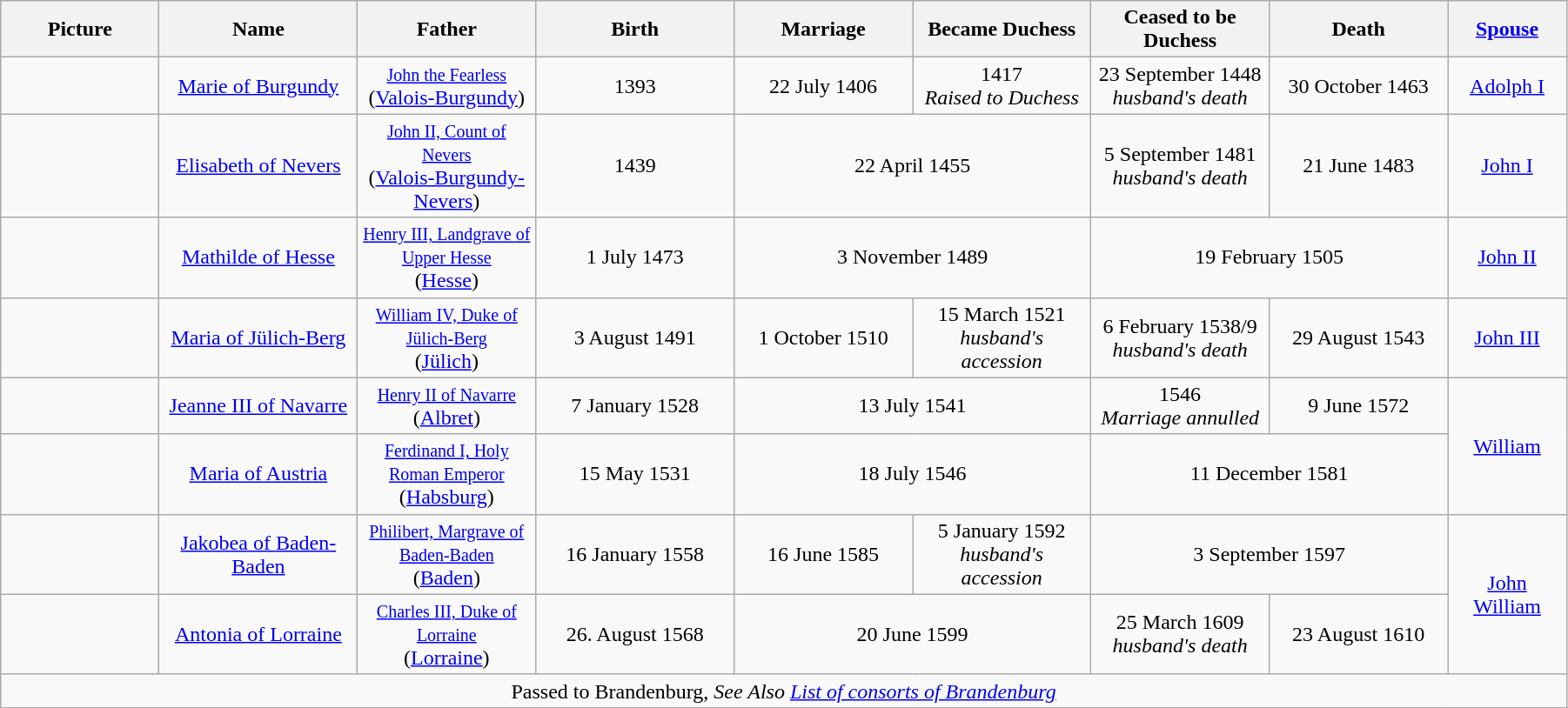<table width=95% class="wikitable">
<tr>
<th width = "8%">Picture</th>
<th width = "10%">Name</th>
<th width = "9%">Father</th>
<th width = "10%">Birth</th>
<th width = "9%">Marriage</th>
<th width = "9%">Became Duchess</th>
<th width = "9%">Ceased to be Duchess</th>
<th width = "9%">Death</th>
<th width = "6%"><a href='#'>Spouse</a></th>
</tr>
<tr>
<td align="center"></td>
<td align="center"><a href='#'>Marie of Burgundy</a><br></td>
<td align="center"><small><a href='#'>John the Fearless</a></small><br> (<a href='#'>Valois-Burgundy</a>)</td>
<td align="center">1393</td>
<td align="center">22 July 1406</td>
<td align="center">1417<br><em>Raised to Duchess</em></td>
<td align="center">23 September 1448<br><em>husband's death</em></td>
<td align="center">30 October 1463</td>
<td align="center"><a href='#'>Adolph I</a></td>
</tr>
<tr>
<td align="center"></td>
<td align="center"><a href='#'>Elisabeth of Nevers</a><br></td>
<td align="center"><small><a href='#'>John II, Count of Nevers</a></small><br> (<a href='#'>Valois-Burgundy-Nevers</a>)</td>
<td align="center">1439</td>
<td align="center" colspan="2">22 April 1455</td>
<td align="center">5 September 1481<br><em>husband's death</em></td>
<td align="center">21 June 1483</td>
<td align="center"><a href='#'>John I</a></td>
</tr>
<tr>
<td align="center"></td>
<td align="center"><a href='#'>Mathilde of Hesse</a><br></td>
<td align="center"><small><a href='#'>Henry III, Landgrave of Upper Hesse</a></small><br> (<a href='#'>Hesse</a>)</td>
<td align="center">1 July 1473</td>
<td align="center" colspan="2">3 November 1489</td>
<td align="center" colspan="2">19 February 1505</td>
<td align="center"><a href='#'>John II</a></td>
</tr>
<tr>
<td align="center"></td>
<td align="center"><a href='#'>Maria of Jülich-Berg</a><br></td>
<td align="center"><small><a href='#'>William IV, Duke of Jülich-Berg</a></small><br> (<a href='#'>Jülich</a>)</td>
<td align="center">3 August 1491</td>
<td align="center">1 October 1510</td>
<td align="center">15 March 1521<br><em>husband's accession</em></td>
<td align="center">6 February 1538/9<br><em>husband's death</em></td>
<td align="center">29 August 1543</td>
<td align="center"><a href='#'>John III</a></td>
</tr>
<tr>
<td align="center"></td>
<td align="center"><a href='#'>Jeanne III of Navarre</a><br></td>
<td align="center"><small><a href='#'>Henry II of Navarre</a></small><br> (<a href='#'>Albret</a>)</td>
<td align="center">7 January 1528</td>
<td align="center" colspan="2">13 July 1541</td>
<td align="center">1546<br><em>Marriage annulled</em></td>
<td align="center">9 June 1572</td>
<td align="center" rowspan="2"><a href='#'>William</a></td>
</tr>
<tr>
<td align="center"></td>
<td align="center"><a href='#'>Maria of Austria</a><br></td>
<td align="center"><small><a href='#'>Ferdinand I, Holy Roman Emperor</a></small><br> (<a href='#'>Habsburg</a>)</td>
<td align="center">15 May 1531</td>
<td align="center" colspan="2">18 July 1546</td>
<td align="center" colspan="2">11 December 1581</td>
</tr>
<tr>
<td align="center"></td>
<td align="center"><a href='#'>Jakobea of Baden-Baden</a><br></td>
<td align="center"><small><a href='#'>Philibert, Margrave of Baden-Baden</a></small><br> (<a href='#'>Baden</a>)</td>
<td align="center">16 January 1558</td>
<td align="center">16 June 1585</td>
<td align="center">5 January 1592<br><em>husband's accession</em></td>
<td align="center" colspan="2">3 September 1597</td>
<td align="center" rowspan="2"><a href='#'>John William</a></td>
</tr>
<tr>
<td align="center"></td>
<td align="center"><a href='#'>Antonia of Lorraine</a><br></td>
<td align="center"><small><a href='#'>Charles III, Duke of Lorraine</a></small><br> (<a href='#'>Lorraine</a>)</td>
<td align="center">26. August 1568</td>
<td align="center" colspan="2">20 June 1599</td>
<td align="center">25 March 1609<br><em>husband's death</em></td>
<td align="center">23 August 1610</td>
</tr>
<tr>
<td align="center" colspan="9">Passed to Brandenburg, <em>See Also <a href='#'>List of consorts of Brandenburg</a></em></td>
</tr>
<tr>
</tr>
</table>
